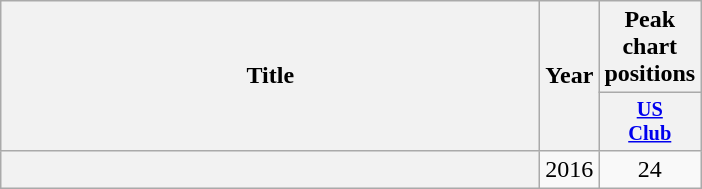<table class="wikitable plainrowheaders" style="text-align:center;">
<tr>
<th rowspan="2" scope="col" style="width:22em;">Title</th>
<th rowspan="2" scope="col" style="width:1em;">Year</th>
<th scope="col">Peak chart positions</th>
</tr>
<tr>
<th scope="col" style="width:3em;font-size:85%;"><a href='#'>US</a><br><a href='#'>Club</a></th>
</tr>
<tr>
<th scope="row"></th>
<td>2016</td>
<td>24<br></td>
</tr>
</table>
